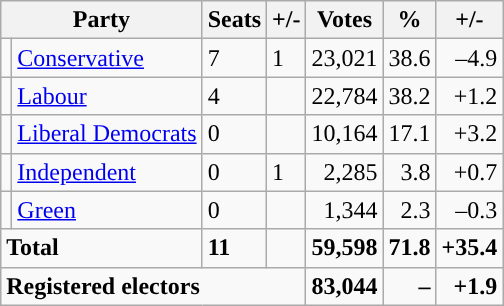<table class="wikitable sortable">
<tr>
<th colspan="2">Party</th>
<th>Seats</th>
<th>+/-</th>
<th>Votes</th>
<th>%</th>
<th>+/-</th>
</tr>
<tr>
<td style="background-color: "></td>
<td><a href='#'>Conservative</a></td>
<td>7</td>
<td> 1</td>
<td style="text-align:right;">23,021</td>
<td style="text-align:right;">38.6</td>
<td style="text-align:right;">–4.9</td>
</tr>
<tr>
<td style="background-color: "></td>
<td><a href='#'>Labour</a></td>
<td>4</td>
<td></td>
<td style="text-align:right;">22,784</td>
<td style="text-align:right;">38.2</td>
<td style="text-align:right;">+1.2</td>
</tr>
<tr>
<td style="background-color: "></td>
<td><a href='#'>Liberal Democrats</a></td>
<td>0</td>
<td></td>
<td style="text-align:right;">10,164</td>
<td style="text-align:right;">17.1</td>
<td style="text-align:right;">+3.2</td>
</tr>
<tr>
<td style="background-color: "></td>
<td><a href='#'>Independent</a></td>
<td>0</td>
<td> 1</td>
<td style="text-align:right;">2,285</td>
<td style="text-align:right;">3.8</td>
<td style="text-align:right;">+0.7</td>
</tr>
<tr>
<td style="background-color: "></td>
<td><a href='#'>Green</a></td>
<td>0</td>
<td></td>
<td style="text-align:right;">1,344</td>
<td style="text-align:right;">2.3</td>
<td style="text-align:right;">–0.3</td>
</tr>
<tr>
<td colspan="2"><strong>Total</strong></td>
<td><strong>11</strong></td>
<td></td>
<td style="text-align:right;"><strong>59,598</strong></td>
<td style="text-align:right;"><strong>71.8</strong></td>
<td style="text-align:right;"><strong>+35.4</strong></td>
</tr>
<tr>
<td colspan="4"><strong>Registered electors</strong></td>
<td style="text-align:right;"><strong>83,044</strong></td>
<td style="text-align:right;"><strong>–</strong></td>
<td style="text-align:right;"><strong>+1.9</strong></td>
</tr>
</table>
